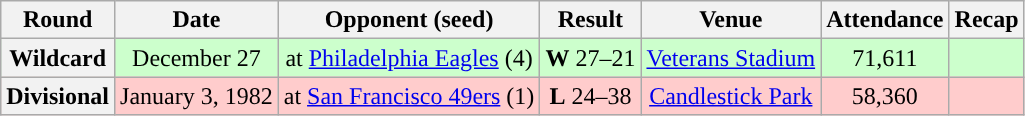<table class="wikitable" style="text-align:center">
<tr>
<th>Round</th>
<th>Date</th>
<th>Opponent (seed)</th>
<th>Result</th>
<th>Venue</th>
<th>Attendance</th>
<th>Recap</th>
</tr>
<tr style="background:#cfc">
<th>Wildcard</th>
<td>December 27</td>
<td>at <a href='#'>Philadelphia Eagles</a> (4)</td>
<td><strong>W</strong> 27–21</td>
<td><a href='#'>Veterans Stadium</a></td>
<td>71,611</td>
<td></td>
</tr>
<tr style="background:#fcc">
<th>Divisional</th>
<td>January 3, 1982</td>
<td>at <a href='#'>San Francisco 49ers</a> (1)</td>
<td><strong>L</strong> 24–38</td>
<td><a href='#'>Candlestick Park</a></td>
<td>58,360</td>
<td></td>
</tr>
</table>
